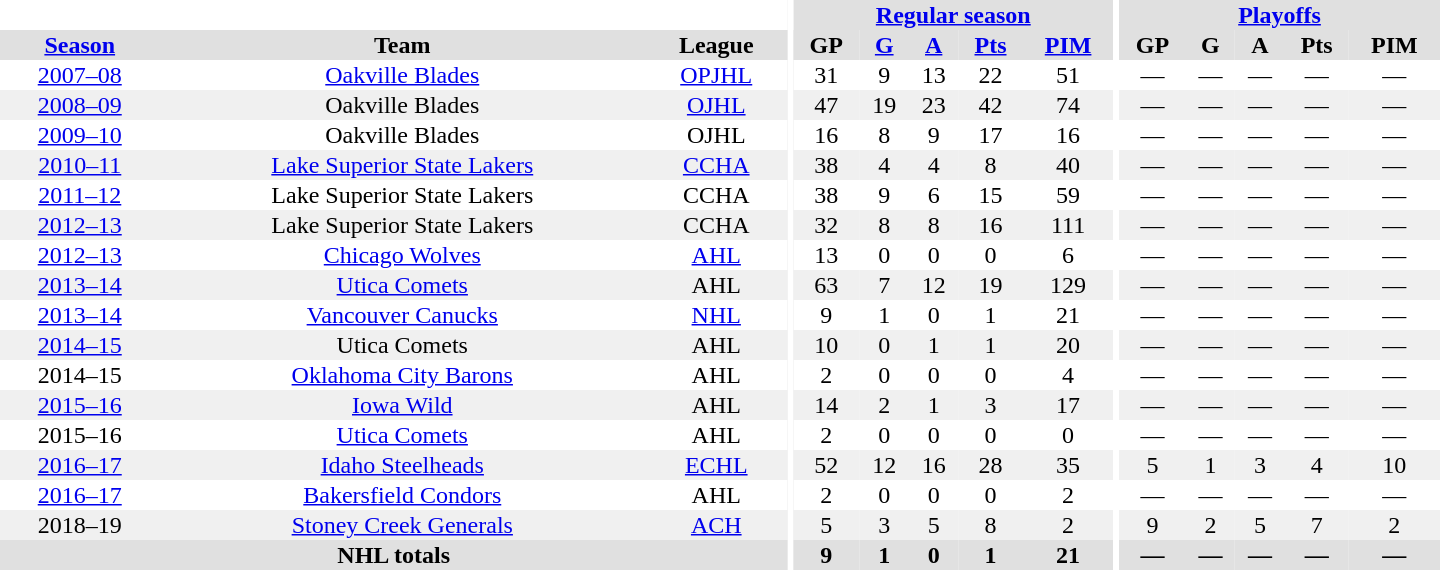<table border="0" cellpadding="1" cellspacing="0" style="text-align:center; width:60em">
<tr bgcolor="#e0e0e0">
<th colspan="3" bgcolor="#ffffff"></th>
<th rowspan="100" bgcolor="#ffffff"></th>
<th colspan="5"><a href='#'>Regular season</a></th>
<th rowspan="100" bgcolor="#ffffff"></th>
<th colspan="5"><a href='#'>Playoffs</a></th>
</tr>
<tr bgcolor="#e0e0e0">
<th><a href='#'>Season</a></th>
<th>Team</th>
<th>League</th>
<th>GP</th>
<th><a href='#'>G</a></th>
<th><a href='#'>A</a></th>
<th><a href='#'>Pts</a></th>
<th><a href='#'>PIM</a></th>
<th>GP</th>
<th>G</th>
<th>A</th>
<th>Pts</th>
<th>PIM</th>
</tr>
<tr>
<td><a href='#'>2007–08</a></td>
<td><a href='#'>Oakville Blades</a></td>
<td><a href='#'>OPJHL</a></td>
<td>31</td>
<td>9</td>
<td>13</td>
<td>22</td>
<td>51</td>
<td>—</td>
<td>—</td>
<td>—</td>
<td>—</td>
<td>—</td>
</tr>
<tr bgcolor="#f0f0f0">
<td><a href='#'>2008–09</a></td>
<td>Oakville Blades</td>
<td><a href='#'>OJHL</a></td>
<td>47</td>
<td>19</td>
<td>23</td>
<td>42</td>
<td>74</td>
<td>—</td>
<td>—</td>
<td>—</td>
<td>—</td>
<td>—</td>
</tr>
<tr>
<td><a href='#'>2009–10</a></td>
<td>Oakville Blades</td>
<td>OJHL</td>
<td>16</td>
<td>8</td>
<td>9</td>
<td>17</td>
<td>16</td>
<td>—</td>
<td>—</td>
<td>—</td>
<td>—</td>
<td>—</td>
</tr>
<tr bgcolor="#f0f0f0">
<td><a href='#'>2010–11</a></td>
<td><a href='#'>Lake Superior State Lakers</a></td>
<td><a href='#'>CCHA</a></td>
<td>38</td>
<td>4</td>
<td>4</td>
<td>8</td>
<td>40</td>
<td>—</td>
<td>—</td>
<td>—</td>
<td>—</td>
<td>—</td>
</tr>
<tr>
<td><a href='#'>2011–12</a></td>
<td>Lake Superior State Lakers</td>
<td>CCHA</td>
<td>38</td>
<td>9</td>
<td>6</td>
<td>15</td>
<td>59</td>
<td>—</td>
<td>—</td>
<td>—</td>
<td>—</td>
<td>—</td>
</tr>
<tr bgcolor="#f0f0f0">
<td><a href='#'>2012–13</a></td>
<td>Lake Superior State Lakers</td>
<td>CCHA</td>
<td>32</td>
<td>8</td>
<td>8</td>
<td>16</td>
<td>111</td>
<td>—</td>
<td>—</td>
<td>—</td>
<td>—</td>
<td>—</td>
</tr>
<tr>
<td><a href='#'>2012–13</a></td>
<td><a href='#'>Chicago Wolves</a></td>
<td><a href='#'>AHL</a></td>
<td>13</td>
<td>0</td>
<td>0</td>
<td>0</td>
<td>6</td>
<td>—</td>
<td>—</td>
<td>—</td>
<td>—</td>
<td>—</td>
</tr>
<tr bgcolor="#f0f0f0">
<td><a href='#'>2013–14</a></td>
<td><a href='#'>Utica Comets</a></td>
<td>AHL</td>
<td>63</td>
<td>7</td>
<td>12</td>
<td>19</td>
<td>129</td>
<td>—</td>
<td>—</td>
<td>—</td>
<td>—</td>
<td>—</td>
</tr>
<tr>
<td><a href='#'>2013–14</a></td>
<td><a href='#'>Vancouver Canucks</a></td>
<td><a href='#'>NHL</a></td>
<td>9</td>
<td>1</td>
<td>0</td>
<td>1</td>
<td>21</td>
<td>—</td>
<td>—</td>
<td>—</td>
<td>—</td>
<td>—</td>
</tr>
<tr bgcolor="#f0f0f0">
<td><a href='#'>2014–15</a></td>
<td>Utica Comets</td>
<td>AHL</td>
<td>10</td>
<td>0</td>
<td>1</td>
<td>1</td>
<td>20</td>
<td>—</td>
<td>—</td>
<td>—</td>
<td>—</td>
<td>—</td>
</tr>
<tr>
<td>2014–15</td>
<td><a href='#'>Oklahoma City Barons</a></td>
<td>AHL</td>
<td>2</td>
<td>0</td>
<td>0</td>
<td>0</td>
<td>4</td>
<td>—</td>
<td>—</td>
<td>—</td>
<td>—</td>
<td>—</td>
</tr>
<tr bgcolor="#f0f0f0">
<td><a href='#'>2015–16</a></td>
<td><a href='#'>Iowa Wild</a></td>
<td>AHL</td>
<td>14</td>
<td>2</td>
<td>1</td>
<td>3</td>
<td>17</td>
<td>—</td>
<td>—</td>
<td>—</td>
<td>—</td>
<td>—</td>
</tr>
<tr>
<td>2015–16</td>
<td><a href='#'>Utica Comets</a></td>
<td>AHL</td>
<td>2</td>
<td>0</td>
<td>0</td>
<td>0</td>
<td>0</td>
<td>—</td>
<td>—</td>
<td>—</td>
<td>—</td>
<td>—</td>
</tr>
<tr bgcolor="#f0f0f0">
<td><a href='#'>2016–17</a></td>
<td><a href='#'>Idaho Steelheads</a></td>
<td><a href='#'>ECHL</a></td>
<td>52</td>
<td>12</td>
<td>16</td>
<td>28</td>
<td>35</td>
<td>5</td>
<td>1</td>
<td>3</td>
<td>4</td>
<td>10</td>
</tr>
<tr>
<td><a href='#'>2016–17</a></td>
<td><a href='#'>Bakersfield Condors</a></td>
<td>AHL</td>
<td>2</td>
<td>0</td>
<td>0</td>
<td>0</td>
<td>2</td>
<td>—</td>
<td>—</td>
<td>—</td>
<td>—</td>
<td>—</td>
</tr>
<tr bgcolor="#f0f0f0">
<td>2018–19</td>
<td><a href='#'>Stoney Creek Generals</a></td>
<td><a href='#'>ACH</a></td>
<td>5</td>
<td>3</td>
<td>5</td>
<td>8</td>
<td>2</td>
<td>9</td>
<td>2</td>
<td>5</td>
<td>7</td>
<td>2</td>
</tr>
<tr>
</tr>
<tr bgcolor="#e0e0e0">
<th colspan="3">NHL totals</th>
<th>9</th>
<th>1</th>
<th>0</th>
<th>1</th>
<th>21</th>
<th>—</th>
<th>—</th>
<th>—</th>
<th>—</th>
<th>—</th>
</tr>
</table>
